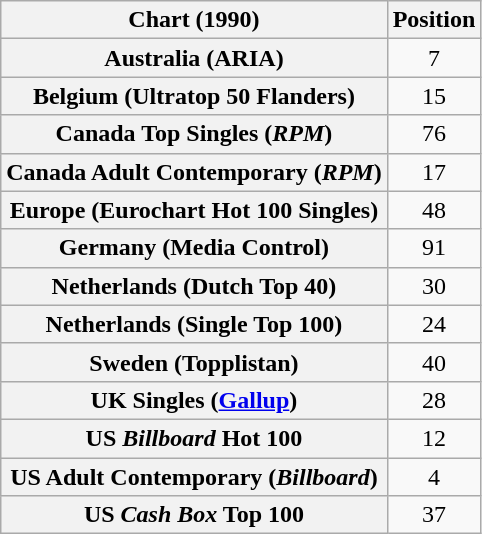<table class="wikitable sortable plainrowheaders" style="text-align:center">
<tr>
<th scope="col">Chart (1990)</th>
<th scope="col">Position</th>
</tr>
<tr>
<th scope="row">Australia (ARIA)</th>
<td>7</td>
</tr>
<tr>
<th scope="row">Belgium (Ultratop 50 Flanders)</th>
<td>15</td>
</tr>
<tr>
<th scope="row">Canada Top Singles (<em>RPM</em>)</th>
<td>76</td>
</tr>
<tr>
<th scope="row">Canada Adult Contemporary (<em>RPM</em>)</th>
<td>17</td>
</tr>
<tr>
<th scope="row">Europe (Eurochart Hot 100 Singles)</th>
<td>48</td>
</tr>
<tr>
<th scope="row">Germany (Media Control)</th>
<td>91</td>
</tr>
<tr>
<th scope="row">Netherlands (Dutch Top 40)</th>
<td>30</td>
</tr>
<tr>
<th scope="row">Netherlands (Single Top 100)</th>
<td>24</td>
</tr>
<tr>
<th scope="row">Sweden (Topplistan)</th>
<td>40</td>
</tr>
<tr>
<th scope="row">UK Singles (<a href='#'>Gallup</a>)</th>
<td>28</td>
</tr>
<tr>
<th scope="row">US <em>Billboard</em> Hot 100</th>
<td>12</td>
</tr>
<tr>
<th scope="row">US Adult Contemporary (<em>Billboard</em>)</th>
<td>4</td>
</tr>
<tr>
<th scope="row">US <em>Cash Box</em> Top 100</th>
<td>37</td>
</tr>
</table>
